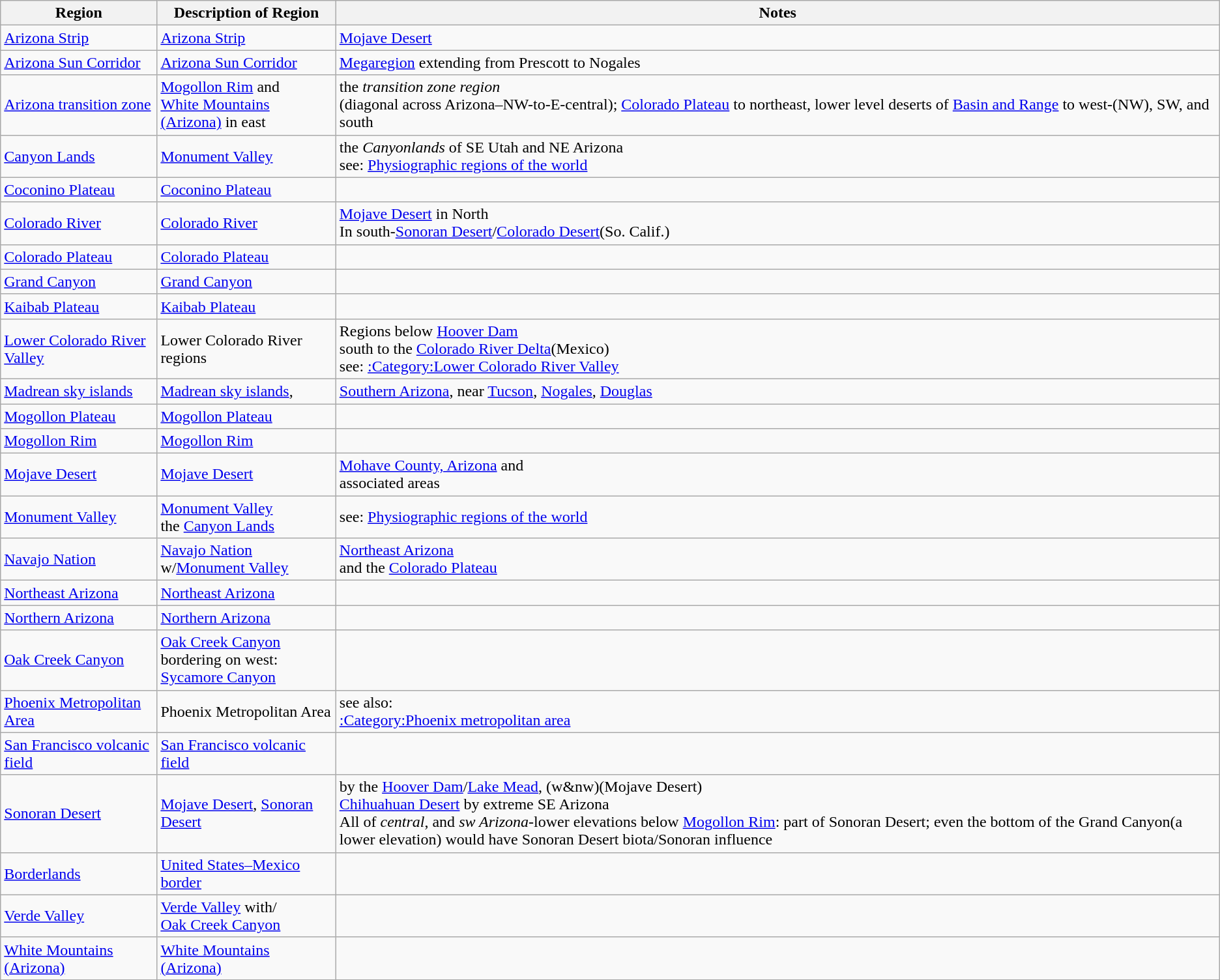<table class="wikitable">
<tr>
<th>Region</th>
<th>Description of Region</th>
<th>Notes</th>
</tr>
<tr>
<td><a href='#'>Arizona Strip</a></td>
<td><a href='#'>Arizona Strip</a><br></td>
<td><a href='#'>Mojave Desert</a></td>
</tr>
<tr>
<td><a href='#'>Arizona Sun Corridor</a></td>
<td><a href='#'>Arizona Sun Corridor</a></td>
<td><a href='#'>Megaregion</a> extending from Prescott to Nogales</td>
</tr>
<tr>
<td><a href='#'>Arizona transition zone</a></td>
<td><a href='#'>Mogollon Rim</a> and<br> <a href='#'>White Mountains (Arizona)</a> in east</td>
<td>the <em>transition zone region</em><br>(diagonal across Arizona–NW-to-E-central); <a href='#'>Colorado Plateau</a> to northeast, lower level deserts of <a href='#'>Basin and Range</a> to west-(NW), SW, and south</td>
</tr>
<tr>
<td><a href='#'>Canyon Lands</a></td>
<td><a href='#'>Monument Valley</a></td>
<td>the <em>Canyonlands</em> of SE Utah and NE Arizona<br>see: <a href='#'>Physiographic regions of the world</a></td>
</tr>
<tr>
<td><a href='#'>Coconino Plateau</a></td>
<td><a href='#'>Coconino Plateau</a></td>
<td></td>
</tr>
<tr>
<td><a href='#'>Colorado River</a></td>
<td><a href='#'>Colorado River</a></td>
<td><a href='#'>Mojave Desert</a> in North<br>In south-<a href='#'>Sonoran Desert</a>/<a href='#'>Colorado Desert</a>(So. Calif.)</td>
</tr>
<tr>
<td><a href='#'>Colorado Plateau</a></td>
<td><a href='#'>Colorado Plateau</a></td>
<td></td>
</tr>
<tr>
<td><a href='#'>Grand Canyon</a></td>
<td><a href='#'>Grand Canyon</a></td>
<td></td>
</tr>
<tr>
<td><a href='#'>Kaibab Plateau</a></td>
<td><a href='#'>Kaibab Plateau</a></td>
<td></td>
</tr>
<tr>
<td><a href='#'>Lower Colorado River Valley</a></td>
<td>Lower Colorado River regions</td>
<td>Regions below <a href='#'>Hoover Dam</a><br>south to the <a href='#'>Colorado River Delta</a>(Mexico)<br>see: <a href='#'>:Category:Lower Colorado River Valley</a></td>
</tr>
<tr>
<td><a href='#'>Madrean sky islands</a></td>
<td><a href='#'>Madrean sky islands</a>, <br></td>
<td><a href='#'>Southern Arizona</a>, near <a href='#'>Tucson</a>, <a href='#'>Nogales</a>, <a href='#'>Douglas</a></td>
</tr>
<tr>
<td><a href='#'>Mogollon Plateau</a></td>
<td><a href='#'>Mogollon Plateau</a></td>
<td></td>
</tr>
<tr>
<td><a href='#'>Mogollon Rim</a></td>
<td><a href='#'>Mogollon Rim</a></td>
<td></td>
</tr>
<tr>
<td><a href='#'>Mojave Desert</a></td>
<td><a href='#'>Mojave Desert</a></td>
<td><a href='#'>Mohave County, Arizona</a> and<br>associated areas</td>
</tr>
<tr>
<td><a href='#'>Monument Valley</a></td>
<td><a href='#'>Monument Valley</a><br>the <a href='#'>Canyon Lands</a></td>
<td>see: <a href='#'>Physiographic regions of the world</a></td>
</tr>
<tr>
<td><a href='#'>Navajo Nation</a></td>
<td><a href='#'>Navajo Nation</a><br>w/<a href='#'>Monument Valley</a><br></td>
<td><a href='#'>Northeast Arizona</a><br>and the <a href='#'>Colorado Plateau</a></td>
</tr>
<tr>
<td><a href='#'>Northeast Arizona</a></td>
<td><a href='#'>Northeast Arizona</a></td>
<td></td>
</tr>
<tr>
<td><a href='#'>Northern Arizona</a></td>
<td><a href='#'>Northern Arizona</a></td>
<td></td>
</tr>
<tr>
<td><a href='#'>Oak Creek Canyon</a></td>
<td><a href='#'>Oak Creek Canyon</a><br>bordering on west:<br><a href='#'>Sycamore Canyon</a></td>
<td></td>
</tr>
<tr>
<td><a href='#'>Phoenix Metropolitan Area</a></td>
<td>Phoenix Metropolitan Area</td>
<td>see also:<br><a href='#'>:Category:Phoenix metropolitan area</a></td>
</tr>
<tr>
<td><a href='#'>San Francisco volcanic field</a></td>
<td><a href='#'>San Francisco volcanic field</a></td>
<td></td>
</tr>
<tr>
<td><a href='#'>Sonoran Desert</a></td>
<td><a href='#'>Mojave Desert</a>, <a href='#'>Sonoran Desert</a></td>
<td>by the <a href='#'>Hoover Dam</a>/<a href='#'>Lake Mead</a>, (w&nw)(Mojave Desert)<br><a href='#'>Chihuahuan Desert</a> by extreme SE Arizona<br>All of <em>central</em>, and <em>sw Arizona</em>-lower elevations below <a href='#'>Mogollon Rim</a>: part of Sonoran Desert; even the bottom of the Grand Canyon(a lower elevation) would have Sonoran Desert biota/Sonoran influence</td>
</tr>
<tr>
<td><a href='#'>Borderlands</a></td>
<td><a href='#'>United States–Mexico border</a></td>
<td></td>
</tr>
<tr>
<td><a href='#'>Verde Valley</a></td>
<td><a href='#'>Verde Valley</a> with/<br><a href='#'>Oak Creek Canyon</a></td>
<td></td>
</tr>
<tr>
<td><a href='#'>White Mountains (Arizona)</a></td>
<td><a href='#'>White Mountains (Arizona)</a></td>
<td></td>
</tr>
<tr>
</tr>
</table>
